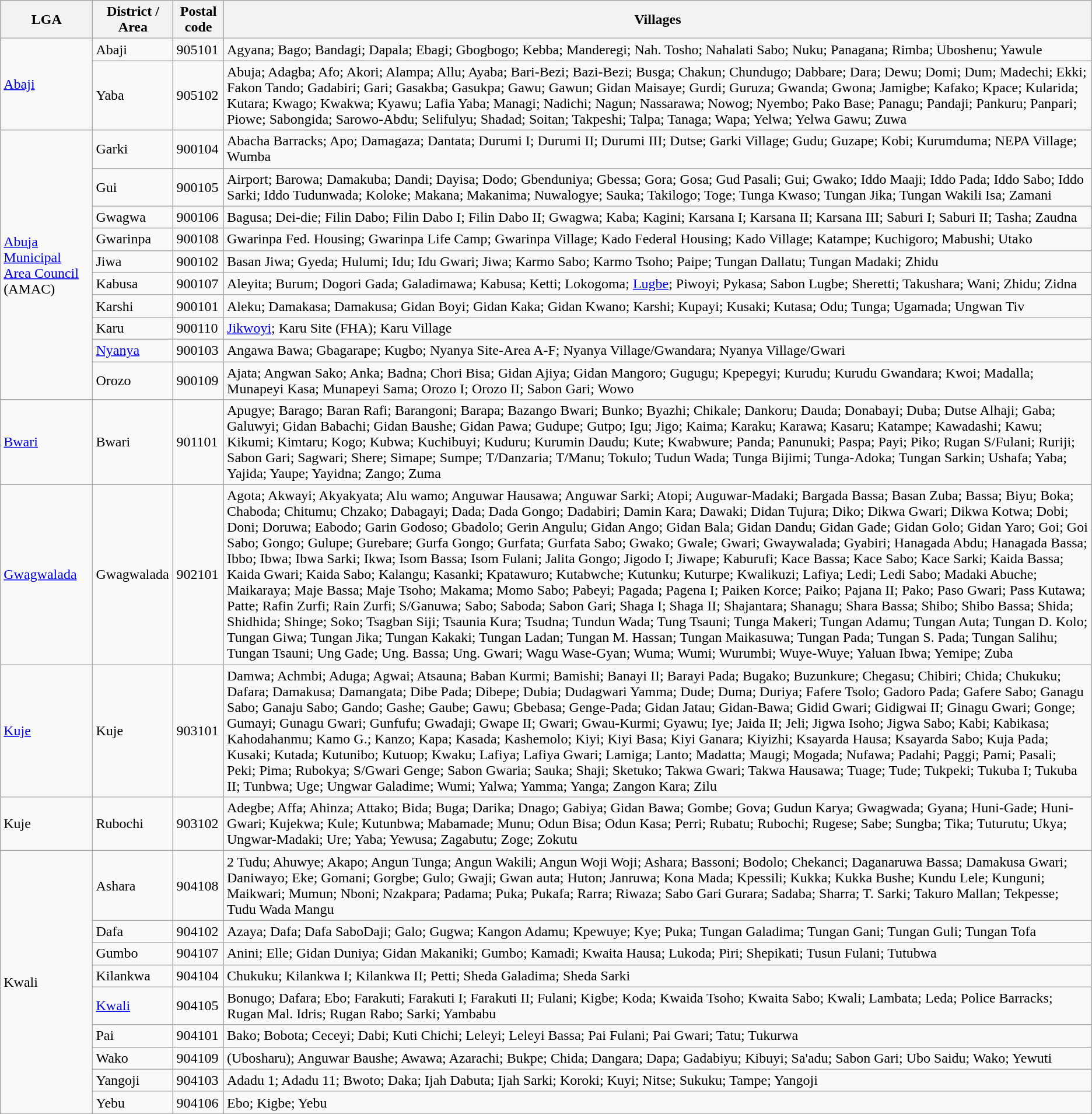<table class="wikitable sortable">
<tr>
<th>LGA</th>
<th>District / Area</th>
<th>Postal code</th>
<th>Villages</th>
</tr>
<tr>
<td rowspan="2"><a href='#'>Abaji</a></td>
<td>Abaji</td>
<td>905101</td>
<td>Agyana; Bago; Bandagi; Dapala; Ebagi; Gbogbogo; Kebba; Manderegi; Nah. Tosho; Nahalati Sabo; Nuku; Panagana; Rimba; Uboshenu; Yawule</td>
</tr>
<tr>
<td>Yaba</td>
<td>905102</td>
<td>Abuja; Adagba; Afo; Akori; Alampa; Allu; Ayaba; Bari-Bezi; Bazi-Bezi; Busga; Chakun; Chundugo; Dabbare; Dara; Dewu; Domi; Dum; Madechi; Ekki; Fakon Tando; Gadabiri; Gari; Gasakba; Gasukpa; Gawu; Gawun; Gidan Maisaye; Gurdi; Guruza; Gwanda; Gwona; Jamigbe; Kafako; Kpace; Kularida; Kutara; Kwago; Kwakwa; Kyawu; Lafia Yaba; Managi; Nadichi; Nagun; Nassarawa; Nowog; Nyembo; Pako Base; Panagu; Pandaji; Pankuru; Panpari; Piowe; Sabongida; Sarowo-Abdu; Selifulyu; Shadad; Soitan; Takpeshi; Talpa; Tanaga; Wapa; Yelwa; Yelwa Gawu; Zuwa</td>
</tr>
<tr>
<td rowspan="10"><a href='#'>Abuja Municipal Area Council</a> (AMAC)</td>
<td>Garki</td>
<td>900104</td>
<td>Abacha Barracks; Apo; Damagaza; Dantata; Durumi I; Durumi II; Durumi III; Dutse; Garki Village; Gudu; Guzape; Kobi; Kurumduma; NEPA Village; Wumba</td>
</tr>
<tr>
<td>Gui</td>
<td>900105</td>
<td>Airport; Barowa; Damakuba; Dandi; Dayisa; Dodo; Gbenduniya; Gbessa; Gora; Gosa; Gud Pasali; Gui; Gwako; Iddo Maaji; Iddo Pada; Iddo Sabo; Iddo Sarki; Iddo Tudunwada; Koloke; Makana; Makanima; Nuwalogye; Sauka; Takilogo; Toge; Tunga Kwaso; Tungan Jika; Tungan Wakili Isa; Zamani</td>
</tr>
<tr>
<td>Gwagwa</td>
<td>900106</td>
<td>Bagusa; Dei-die; Filin Dabo; Filin Dabo I; Filin Dabo II; Gwagwa; Kaba; Kagini; Karsana I; Karsana II; Karsana III; Saburi I; Saburi II; Tasha; Zaudna</td>
</tr>
<tr>
<td>Gwarinpa</td>
<td>900108</td>
<td>Gwarinpa Fed. Housing; Gwarinpa Life Camp; Gwarinpa Village; Kado Federal Housing; Kado Village; Katampe; Kuchigoro; Mabushi; Utako</td>
</tr>
<tr>
<td>Jiwa</td>
<td>900102</td>
<td>Basan Jiwa; Gyeda; Hulumi; Idu; Idu Gwari; Jiwa; Karmo Sabo; Karmo Tsoho; Paipe; Tungan Dallatu; Tungan Madaki; Zhidu</td>
</tr>
<tr>
<td>Kabusa</td>
<td>900107</td>
<td>Aleyita; Burum; Dogori Gada; Galadimawa; Kabusa; Ketti; Lokogoma; <a href='#'>Lugbe</a>; Piwoyi; Pykasa; Sabon Lugbe; Sheretti; Takushara; Wani; Zhidu; Zidna</td>
</tr>
<tr>
<td>Karshi</td>
<td>900101</td>
<td>Aleku; Damakasa; Damakusa; Gidan Boyi; Gidan Kaka; Gidan Kwano; Karshi; Kupayi; Kusaki; Kutasa; Odu; Tunga; Ugamada; Ungwan Tiv</td>
</tr>
<tr>
<td>Karu</td>
<td>900110</td>
<td><a href='#'>Jikwoyi</a>; Karu Site (FHA); Karu Village</td>
</tr>
<tr>
<td><a href='#'>Nyanya</a></td>
<td>900103</td>
<td>Angawa Bawa; Gbagarape; Kugbo; Nyanya Site-Area A-F; Nyanya Village/Gwandara; Nyanya Village/Gwari</td>
</tr>
<tr>
<td>Orozo</td>
<td>900109</td>
<td>Ajata; Angwan Sako; Anka; Badna; Chori Bisa; Gidan Ajiya; Gidan Mangoro; Gugugu; Kpepegyi; Kurudu; Kurudu Gwandara; Kwoi; Madalla; Munapeyi Kasa; Munapeyi Sama; Orozo I; Orozo II; Sabon Gari; Wowo</td>
</tr>
<tr>
<td><a href='#'>Bwari</a></td>
<td>Bwari</td>
<td>901101</td>
<td>Apugye; Barago; Baran Rafi; Barangoni; Barapa; Bazango Bwari; Bunko; Byazhi; Chikale; Dankoru; Dauda; Donabayi; Duba; Dutse Alhaji; Gaba; Galuwyi; Gidan Babachi; Gidan Baushe; Gidan Pawa; Gudupe; Gutpo; Igu; Jigo; Kaima; Karaku; Karawa; Kasaru; Katampe; Kawadashi; Kawu; Kikumi; Kimtaru; Kogo; Kubwa; Kuchibuyi; Kuduru; Kurumin Daudu; Kute; Kwabwure; Panda; Panunuki; Paspa; Payi; Piko; Rugan S/Fulani; Ruriji; Sabon Gari; Sagwari; Shere; Simape; Sumpe; T/Danzaria; T/Manu; Tokulo; Tudun Wada; Tunga Bijimi; Tunga-Adoka; Tungan Sarkin; Ushafa; Yaba; Yajida; Yaupe; Yayidna; Zango; Zuma</td>
</tr>
<tr>
<td><a href='#'>Gwagwalada</a></td>
<td>Gwagwalada</td>
<td>902101</td>
<td>Agota; Akwayi; Akyakyata; Alu wamo; Anguwar Hausawa; Anguwar Sarki; Atopi; Auguwar-Madaki; Bargada Bassa; Basan Zuba; Bassa; Biyu; Boka; Chaboda; Chitumu; Chzako; Dabagayi; Dada; Dada Gongo; Dadabiri; Damin Kara; Dawaki; Didan Tujura; Diko; Dikwa Gwari; Dikwa Kotwa; Dobi; Doni; Doruwa; Eabodo; Garin Godoso; Gbadolo; Gerin Angulu; Gidan Ango; Gidan Bala; Gidan Dandu; Gidan Gade; Gidan Golo; Gidan Yaro; Goi; Goi Sabo; Gongo; Gulupe; Gurebare; Gurfa Gongo; Gurfata; Gurfata Sabo; Gwako; Gwale; Gwari; Gwaywalada; Gyabiri; Hanagada Abdu; Hanagada Bassa; Ibbo; Ibwa; Ibwa Sarki; Ikwa; Isom Bassa; Isom Fulani; Jalita Gongo; Jigodo I; Jiwape; Kaburufi; Kace Bassa; Kace Sabo; Kace Sarki; Kaida Bassa; Kaida Gwari; Kaida Sabo; Kalangu; Kasanki; Kpatawuro; Kutabwche; Kutunku; Kuturpe; Kwalikuzi; Lafiya; Ledi; Ledi Sabo; Madaki Abuche; Maikaraya; Maje Bassa; Maje Tsoho; Makama; Momo Sabo; Pabeyi; Pagada; Pagena I; Paiken Korce; Paiko; Pajana II; Pako; Paso Gwari; Pass Kutawa; Patte; Rafin Zurfi; Rain Zurfi; S/Ganuwa; Sabo; Saboda; Sabon Gari; Shaga I; Shaga II; Shajantara; Shanagu; Shara Bassa; Shibo; Shibo Bassa; Shida; Shidhida; Shinge; Soko; Tsagban Siji; Tsaunia Kura; Tsudna; Tundun Wada; Tung Tsauni; Tunga Makeri; Tungan Adamu; Tungan Auta; Tungan D. Kolo; Tungan Giwa; Tungan Jika; Tungan Kakaki; Tungan Ladan; Tungan M. Hassan; Tungan Maikasuwa; Tungan Pada; Tungan S. Pada; Tungan Salihu; Tungan Tsauni; Ung Gade; Ung. Bassa; Ung. Gwari; Wagu Wase-Gyan; Wuma; Wumi; Wurumbi; Wuye-Wuye; Yaluan Ibwa; Yemipe; Zuba</td>
</tr>
<tr>
<td><a href='#'>Kuje</a></td>
<td>Kuje</td>
<td>903101</td>
<td>Damwa; Achmbi; Aduga; Agwai; Atsauna; Baban Kurmi; Bamishi; Banayi II; Barayi Pada; Bugako; Buzunkure; Chegasu; Chibiri; Chida; Chukuku; Dafara; Damakusa; Damangata; Dibe Pada; Dibepe; Dubia; Dudagwari Yamma; Dude; Duma; Duriya; Fafere Tsolo; Gadoro Pada; Gafere Sabo; Ganagu Sabo; Ganaju Sabo; Gando; Gashe; Gaube; Gawu; Gbebasa; Genge-Pada; Gidan Jatau; Gidan-Bawa; Gidid Gwari; Gidigwai II; Ginagu Gwari; Gonge; Gumayi; Gunagu Gwari; Gunfufu; Gwadaji; Gwape II; Gwari; Gwau-Kurmi; Gyawu; Iye; Jaida II; Jeli; Jigwa Isoho; Jigwa Sabo; Kabi; Kabikasa; Kahodahanmu; Kamo G.; Kanzo; Kapa; Kasada; Kashemolo; Kiyi; Kiyi Basa; Kiyi Ganara; Kiyizhi; Ksayarda Hausa; Ksayarda Sabo; Kuja Pada; Kusaki; Kutada; Kutunibo; Kutuop; Kwaku; Lafiya; Lafiya Gwari; Lamiga; Lanto; Madatta; Maugi; Mogada; Nufawa; Padahi; Paggi; Pami; Pasali; Peki; Pima; Rubokya; S/Gwari Genge; Sabon Gwaria; Sauka; Shaji; Sketuko; Takwa Gwari; Takwa Hausawa; Tuage; Tude; Tukpeki; Tukuba I; Tukuba II; Tunbwa; Uge; Ungwar Galadime; Wumi; Yalwa; Yamma; Yanga; Zangon Kara; Zilu</td>
</tr>
<tr>
<td>Kuje</td>
<td>Rubochi</td>
<td>903102</td>
<td>Adegbe; Affa; Ahinza; Attako; Bida; Buga; Darika; Dnago; Gabiya; Gidan Bawa; Gombe; Gova; Gudun Karya; Gwagwada; Gyana; Huni-Gade; Huni-Gwari; Kujekwa; Kule; Kutunbwa; Mabamade; Munu; Odun Bisa; Odun Kasa; Perri; Rubatu; Rubochi; Rugese; Sabe; Sungba; Tika; Tuturutu; Ukya; Ungwar-Madaki; Ure; Yaba; Yewusa; Zagabutu; Zoge; Zokutu</td>
</tr>
<tr>
<td rowspan="9">Kwali</td>
<td>Ashara</td>
<td>904108</td>
<td>2 Tudu; Ahuwye; Akapo; Angun Tunga; Angun Wakili; Angun Woji Woji; Ashara; Bassoni; Bodolo; Chekanci; Daganaruwa Bassa; Damakusa Gwari; Daniwayo; Eke; Gomani; Gorgbe; Gulo; Gwaji; Gwan auta; Huton; Janruwa; Kona Mada; Kpessili; Kukka; Kukka Bushe; Kundu Lele; Kunguni; Maikwari; Mumun; Nboni; Nzakpara; Padama; Puka; Pukafa; Rarra; Riwaza; Sabo Gari Gurara; Sadaba; Sharra; T. Sarki; Takuro Mallan; Tekpesse; Tudu Wada Mangu</td>
</tr>
<tr>
<td>Dafa</td>
<td>904102</td>
<td>Azaya; Dafa; Dafa SaboDaji; Galo; Gugwa; Kangon Adamu; Kpewuye; Kye; Puka; Tungan Galadima; Tungan Gani; Tungan Guli; Tungan Tofa</td>
</tr>
<tr>
<td>Gumbo</td>
<td>904107</td>
<td>Anini; Elle; Gidan Duniya; Gidan Makaniki; Gumbo; Kamadi; Kwaita Hausa; Lukoda; Piri; Shepikati; Tusun Fulani; Tutubwa</td>
</tr>
<tr>
<td>Kilankwa</td>
<td>904104</td>
<td>Chukuku; Kilankwa I; Kilankwa II; Petti; Sheda Galadima; Sheda Sarki</td>
</tr>
<tr>
<td><a href='#'>Kwali</a></td>
<td>904105</td>
<td>Bonugo; Dafara; Ebo; Farakuti; Farakuti I; Farakuti II; Fulani; Kigbe; Koda; Kwaida Tsoho; Kwaita Sabo; Kwali; Lambata; Leda; Police Barracks; Rugan Mal. Idris; Rugan Rabo; Sarki; Yambabu</td>
</tr>
<tr>
<td>Pai</td>
<td>904101</td>
<td>Bako; Bobota; Ceceyi; Dabi; Kuti Chichi; Leleyi; Leleyi Bassa; Pai Fulani; Pai Gwari; Tatu; Tukurwa</td>
</tr>
<tr>
<td>Wako</td>
<td>904109</td>
<td>(Ubosharu); Anguwar Baushe; Awawa; Azarachi; Bukpe; Chida; Dangara; Dapa; Gadabiyu; Kibuyi; Sa'adu; Sabon Gari; Ubo Saidu; Wako; Yewuti</td>
</tr>
<tr>
<td>Yangoji</td>
<td>904103</td>
<td>Adadu 1; Adadu 11; Bwoto; Daka; Ijah Dabuta; Ijah Sarki; Koroki; Kuyi; Nitse; Sukuku; Tampe; Yangoji</td>
</tr>
<tr>
<td>Yebu</td>
<td>904106</td>
<td>Ebo; Kigbe; Yebu</td>
</tr>
</table>
